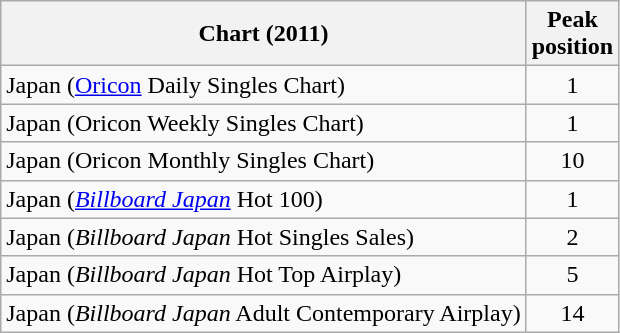<table class="wikitable sortable" border="1">
<tr>
<th>Chart (2011)</th>
<th>Peak<br>position</th>
</tr>
<tr>
<td>Japan (<a href='#'>Oricon</a> Daily Singles Chart)</td>
<td style="text-align:center;">1</td>
</tr>
<tr>
<td>Japan (Oricon Weekly Singles Chart)</td>
<td style="text-align:center;">1</td>
</tr>
<tr>
<td>Japan (Oricon Monthly Singles Chart)</td>
<td style="text-align:center;">10</td>
</tr>
<tr>
<td>Japan (<em><a href='#'>Billboard Japan</a></em> Hot 100)</td>
<td style="text-align:center;">1</td>
</tr>
<tr>
<td>Japan (<em>Billboard Japan</em> Hot Singles Sales)</td>
<td style="text-align:center;">2</td>
</tr>
<tr>
<td>Japan (<em>Billboard Japan</em> Hot Top Airplay)</td>
<td style="text-align:center;">5</td>
</tr>
<tr>
<td>Japan (<em>Billboard Japan</em> Adult Contemporary Airplay)</td>
<td style="text-align:center;">14</td>
</tr>
</table>
